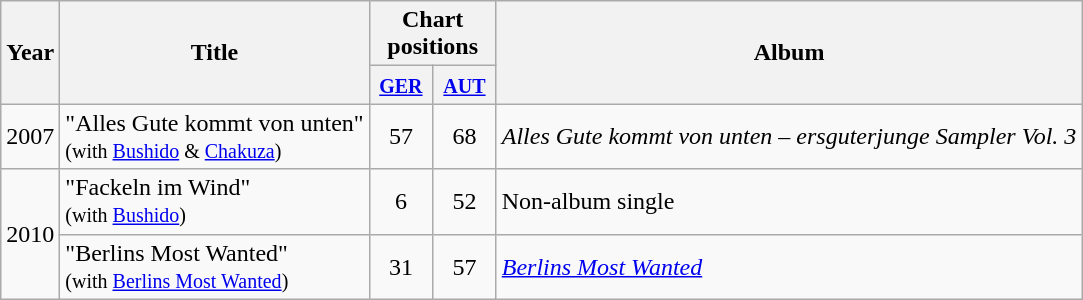<table class="wikitable">
<tr>
<th rowspan="2">Year</th>
<th rowspan="2">Title</th>
<th colspan="2">Chart positions</th>
<th rowspan="2">Album</th>
</tr>
<tr>
<th style="width:35px;"><small><a href='#'>GER</a></small></th>
<th style="width:35px;"><small><a href='#'>AUT</a></small></th>
</tr>
<tr>
<td>2007</td>
<td>"Alles Gute kommt von unten"<br><small>(with <a href='#'>Bushido</a> & <a href='#'>Chakuza</a>)</small></td>
<td style="text-align:center;">57</td>
<td style="text-align:center;">68</td>
<td><em>Alles Gute kommt von unten – ersguterjunge Sampler Vol. 3</em></td>
</tr>
<tr>
<td rowspan="2">2010</td>
<td>"Fackeln im Wind"<br><small>(with <a href='#'>Bushido</a>)</small></td>
<td style="text-align:center;">6</td>
<td style="text-align:center;">52</td>
<td>Non-album single</td>
</tr>
<tr>
<td>"Berlins Most Wanted"<br><small>(with <a href='#'>Berlins Most Wanted</a>)</small></td>
<td style="text-align:center;">31</td>
<td style="text-align:center;">57</td>
<td><em><a href='#'>Berlins Most Wanted</a></em></td>
</tr>
</table>
